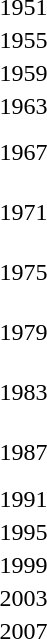<table>
<tr>
<td>1951</td>
<td></td>
<td></td>
<td></td>
</tr>
<tr>
<td>1955</td>
<td></td>
<td></td>
<td></td>
</tr>
<tr>
<td>1959</td>
<td></td>
<td></td>
<td></td>
</tr>
<tr>
<td>1963</td>
<td></td>
<td></td>
<td></td>
</tr>
<tr>
<td>1967</td>
<td></td>
<td></td>
<td><br><br></td>
</tr>
<tr>
<td>1971</td>
<td></td>
<td></td>
<td><br><br></td>
</tr>
<tr>
<td>1975</td>
<td></td>
<td></td>
<td><br><br></td>
</tr>
<tr>
<td>1979</td>
<td></td>
<td></td>
<td><br><br></td>
</tr>
<tr>
<td>1983</td>
<td></td>
<td></td>
<td><br><br></td>
</tr>
<tr>
<td>1987</td>
<td></td>
<td></td>
<td><br><br></td>
</tr>
<tr>
<td>1991</td>
<td></td>
<td></td>
<td><br></td>
</tr>
<tr>
<td>1995</td>
<td></td>
<td></td>
<td><br></td>
</tr>
<tr>
<td>1999</td>
<td></td>
<td></td>
<td><br></td>
</tr>
<tr>
<td>2003</td>
<td></td>
<td></td>
<td><br></td>
</tr>
<tr>
<td>2007</td>
<td></td>
<td></td>
<td><br></td>
</tr>
</table>
